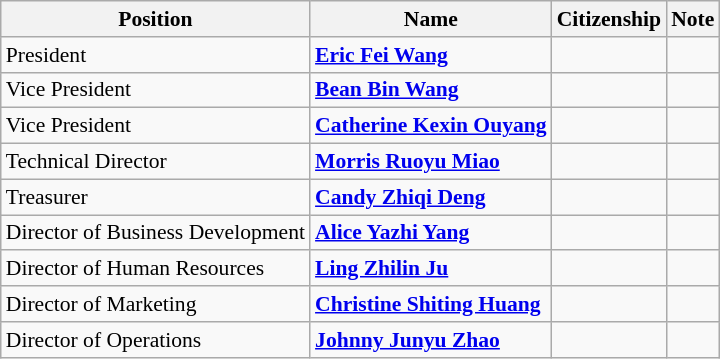<table class="wikitable" style="font-size:90%; text-align:left;">
<tr>
<th>Position</th>
<th>Name</th>
<th>Citizenship</th>
<th>Note</th>
</tr>
<tr>
<td>President</td>
<td><strong><a href='#'>Eric Fei Wang</a></strong></td>
<td></td>
<td></td>
</tr>
<tr>
<td>Vice President</td>
<td><strong><a href='#'>Bean Bin Wang</a></strong></td>
<td></td>
<td></td>
</tr>
<tr>
<td>Vice President</td>
<td><strong><a href='#'>Catherine Kexin Ouyang</a></strong></td>
<td></td>
<td></td>
</tr>
<tr>
<td>Technical Director</td>
<td><strong><a href='#'>Morris Ruoyu Miao</a></strong></td>
<td></td>
<td></td>
</tr>
<tr>
<td>Treasurer</td>
<td><strong><a href='#'>Candy Zhiqi Deng</a></strong></td>
<td></td>
<td></td>
</tr>
<tr>
<td>Director of Business Development</td>
<td><strong><a href='#'>Alice Yazhi Yang</a></strong></td>
<td></td>
<td></td>
</tr>
<tr>
<td>Director of Human Resources</td>
<td><strong><a href='#'>Ling Zhilin Ju</a></strong></td>
<td></td>
<td></td>
</tr>
<tr>
<td>Director of Marketing</td>
<td><strong><a href='#'>Christine Shiting Huang</a></strong></td>
<td></td>
<td></td>
</tr>
<tr>
<td>Director of Operations</td>
<td><strong><a href='#'>Johnny Junyu Zhao</a></strong></td>
<td></td>
<td></td>
</tr>
</table>
